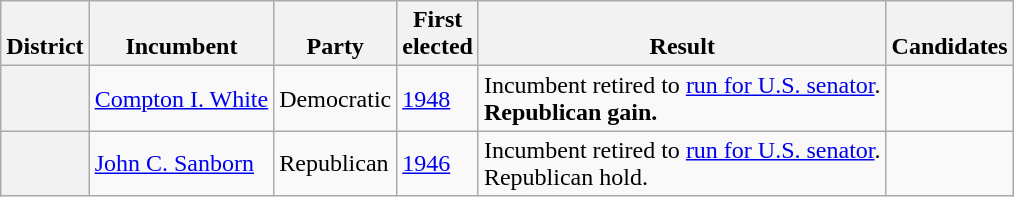<table class=wikitable>
<tr valign=bottom>
<th>District</th>
<th>Incumbent</th>
<th>Party</th>
<th>First<br>elected</th>
<th>Result</th>
<th>Candidates</th>
</tr>
<tr>
<th></th>
<td><a href='#'>Compton I. White</a></td>
<td>Democratic</td>
<td><a href='#'>1948</a></td>
<td>Incumbent retired to <a href='#'>run for U.S. senator</a>.<br><strong>Republican gain.</strong></td>
<td nowrap></td>
</tr>
<tr>
<th></th>
<td><a href='#'>John C. Sanborn</a></td>
<td>Republican</td>
<td><a href='#'>1946</a></td>
<td>Incumbent retired to <a href='#'>run for U.S. senator</a>.<br>Republican hold.</td>
<td nowrap></td>
</tr>
</table>
